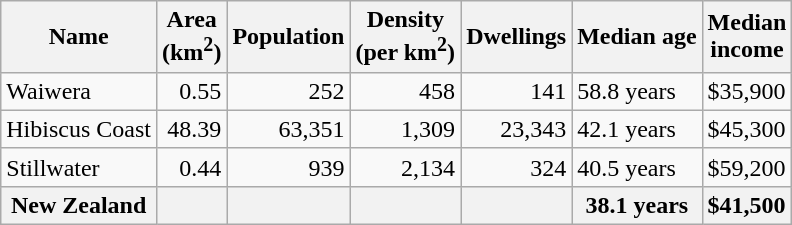<table class="wikitable">
<tr>
<th>Name</th>
<th>Area<br>(km<sup>2</sup>)</th>
<th>Population</th>
<th>Density<br>(per km<sup>2</sup>)</th>
<th>Dwellings</th>
<th>Median age</th>
<th>Median<br>income</th>
</tr>
<tr>
<td>Waiwera</td>
<td style="text-align:right;">0.55</td>
<td style="text-align:right;">252</td>
<td style="text-align:right;">458</td>
<td style="text-align:right;">141</td>
<td>58.8 years</td>
<td>$35,900</td>
</tr>
<tr>
<td>Hibiscus Coast</td>
<td style="text-align:right;">48.39</td>
<td style="text-align:right;">63,351</td>
<td style="text-align:right;">1,309</td>
<td style="text-align:right;">23,343</td>
<td>42.1 years</td>
<td>$45,300</td>
</tr>
<tr>
<td>Stillwater</td>
<td style="text-align:right;">0.44</td>
<td style="text-align:right;">939</td>
<td style="text-align:right;">2,134</td>
<td style="text-align:right;">324</td>
<td>40.5 years</td>
<td>$59,200</td>
</tr>
<tr>
<th>New Zealand</th>
<th></th>
<th></th>
<th></th>
<th></th>
<th>38.1 years</th>
<th style="text-align:left;">$41,500</th>
</tr>
</table>
